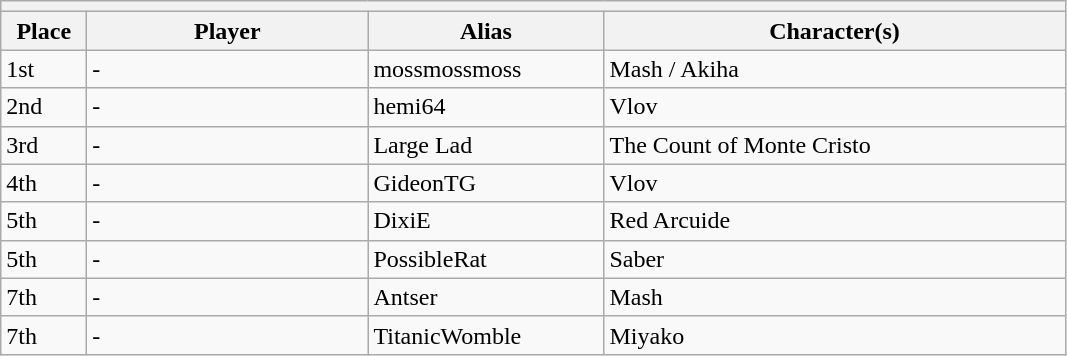<table class="wikitable">
<tr>
<th colspan="4"><em></em> <em></em></th>
</tr>
<tr>
<th style="width:50px;">Place</th>
<th style="width:180px;">Player</th>
<th style="width:150px;">Alias</th>
<th style="width:300px;">Character(s)</th>
</tr>
<tr>
<td>1st</td>
<td> -</td>
<td>mossmossmoss</td>
<td>Mash / Akiha</td>
</tr>
<tr>
<td>2nd</td>
<td> -</td>
<td>hemi64</td>
<td>Vlov</td>
</tr>
<tr>
<td>3rd</td>
<td> -</td>
<td>Large Lad</td>
<td>The Count of Monte Cristo</td>
</tr>
<tr>
<td>4th</td>
<td> -</td>
<td>GideonTG</td>
<td>Vlov</td>
</tr>
<tr>
<td>5th</td>
<td> -</td>
<td>DixiE</td>
<td>Red Arcuide</td>
</tr>
<tr>
<td>5th</td>
<td> -</td>
<td>PossibleRat</td>
<td>Saber</td>
</tr>
<tr>
<td>7th</td>
<td> -</td>
<td>Antser</td>
<td>Mash</td>
</tr>
<tr>
<td>7th</td>
<td> -</td>
<td>TitanicWomble</td>
<td>Miyako</td>
</tr>
</table>
